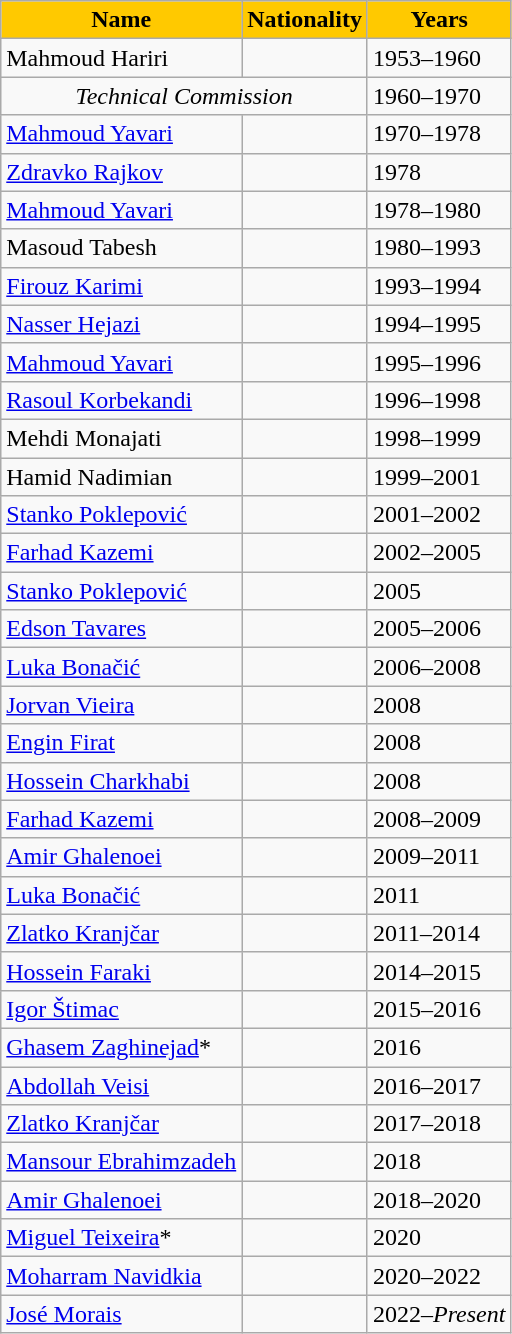<table class="wikitable" style="text-align: center">
<tr>
<th style="color:#000000; background:#FFC900;">Name</th>
<th style="color:#000000; background:#FFC900;">Nationality</th>
<th style="color:#000000; background:#FFC900;">Years</th>
</tr>
<tr>
<td align=left>Mahmoud Hariri</td>
<td></td>
<td align=left>1953–1960</td>
</tr>
<tr>
<td colspan="2"><em>Technical Commission</em></td>
<td align=left>1960–1970</td>
</tr>
<tr>
<td align=left><a href='#'>Mahmoud Yavari</a></td>
<td></td>
<td align=left>1970–1978</td>
</tr>
<tr>
<td align=left><a href='#'>Zdravko Rajkov</a></td>
<td></td>
<td align=left>1978</td>
</tr>
<tr>
<td align=left><a href='#'>Mahmoud Yavari</a></td>
<td></td>
<td align=left>1978–1980</td>
</tr>
<tr>
<td align=left>Masoud Tabesh</td>
<td></td>
<td align=left>1980–1993</td>
</tr>
<tr>
<td align=left><a href='#'>Firouz Karimi</a></td>
<td></td>
<td align=left>1993–1994</td>
</tr>
<tr>
<td align=left><a href='#'>Nasser Hejazi</a></td>
<td></td>
<td align=left>1994–1995</td>
</tr>
<tr>
<td align=left><a href='#'>Mahmoud Yavari</a></td>
<td></td>
<td align=left>1995–1996</td>
</tr>
<tr>
<td align=left><a href='#'>Rasoul Korbekandi</a></td>
<td></td>
<td align=left>1996–1998</td>
</tr>
<tr>
<td align=left>Mehdi Monajati</td>
<td></td>
<td align=left>1998–1999</td>
</tr>
<tr>
<td align=left>Hamid Nadimian</td>
<td></td>
<td align=left>1999–2001</td>
</tr>
<tr>
<td align=left><a href='#'>Stanko Poklepović</a></td>
<td></td>
<td align=left>2001–2002</td>
</tr>
<tr>
<td align=left><a href='#'>Farhad Kazemi</a></td>
<td></td>
<td align=left>2002–2005</td>
</tr>
<tr>
<td align=left><a href='#'>Stanko Poklepović</a></td>
<td></td>
<td align=left>2005</td>
</tr>
<tr>
<td align=left><a href='#'>Edson Tavares</a></td>
<td></td>
<td align=left>2005–2006</td>
</tr>
<tr>
<td align=left><a href='#'>Luka Bonačić</a></td>
<td></td>
<td align=left>2006–2008</td>
</tr>
<tr>
<td align=left><a href='#'>Jorvan Vieira</a></td>
<td></td>
<td align=left>2008</td>
</tr>
<tr>
<td align=left><a href='#'>Engin Firat</a></td>
<td></td>
<td align=left>2008</td>
</tr>
<tr>
<td align=left><a href='#'>Hossein Charkhabi</a></td>
<td></td>
<td align=left>2008</td>
</tr>
<tr>
<td align=left><a href='#'>Farhad Kazemi</a></td>
<td></td>
<td align=left>2008–2009</td>
</tr>
<tr>
<td align=left><a href='#'>Amir Ghalenoei</a></td>
<td></td>
<td align=left>2009–2011</td>
</tr>
<tr>
<td align=left><a href='#'>Luka Bonačić</a></td>
<td></td>
<td align=left>2011</td>
</tr>
<tr>
<td align=left><a href='#'>Zlatko Kranjčar</a></td>
<td></td>
<td align=left>2011–2014</td>
</tr>
<tr>
<td align=left><a href='#'>Hossein Faraki</a></td>
<td></td>
<td align=left>2014–2015</td>
</tr>
<tr>
<td align=left><a href='#'>Igor Štimac</a></td>
<td></td>
<td align=left>2015–2016</td>
</tr>
<tr>
<td align=left><a href='#'>Ghasem Zaghinejad</a>*</td>
<td></td>
<td align=left>2016</td>
</tr>
<tr>
<td align=left><a href='#'>Abdollah Veisi</a></td>
<td></td>
<td align=left>2016–2017</td>
</tr>
<tr>
<td align=left><a href='#'>Zlatko Kranjčar</a></td>
<td></td>
<td align=left>2017–2018</td>
</tr>
<tr>
<td align=left><a href='#'>Mansour Ebrahimzadeh</a></td>
<td></td>
<td align=left>2018</td>
</tr>
<tr>
<td align=left><a href='#'>Amir Ghalenoei</a></td>
<td></td>
<td align=left>2018–2020</td>
</tr>
<tr>
<td align=left><a href='#'>Miguel Teixeira</a>*</td>
<td></td>
<td align=left>2020</td>
</tr>
<tr>
<td align=left><a href='#'>Moharram Navidkia</a></td>
<td></td>
<td align=left>2020–2022</td>
</tr>
<tr>
<td align=left><a href='#'>José Morais</a></td>
<td></td>
<td align=left>2022–<em>Present</em></td>
</tr>
</table>
